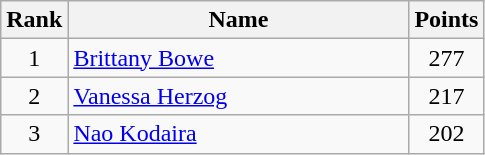<table class="wikitable" border="1" style="text-align:center">
<tr>
<th width=30>Rank</th>
<th width=220>Name</th>
<th width=25>Points</th>
</tr>
<tr>
<td>1</td>
<td align="left"> <a href='#'>Brittany Bowe</a></td>
<td>277</td>
</tr>
<tr>
<td>2</td>
<td align="left"> <a href='#'>Vanessa Herzog</a></td>
<td>217</td>
</tr>
<tr>
<td>3</td>
<td align="left"> <a href='#'>Nao Kodaira</a></td>
<td>202</td>
</tr>
</table>
